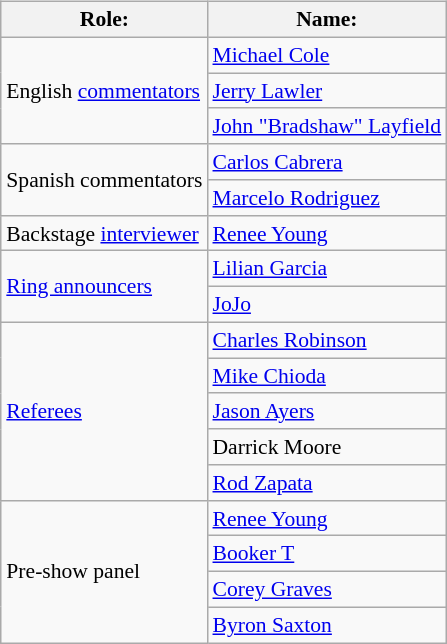<table class=wikitable style="font-size:90%; margin: 0.5em 0 0.5em 1em; float: right; clear: right;">
<tr>
<th>Role:</th>
<th>Name:</th>
</tr>
<tr>
<td rowspan=3>English <a href='#'>commentators</a></td>
<td><a href='#'>Michael Cole</a></td>
</tr>
<tr>
<td><a href='#'>Jerry Lawler</a></td>
</tr>
<tr>
<td><a href='#'>John "Bradshaw" Layfield</a></td>
</tr>
<tr>
<td rowspan=2>Spanish commentators</td>
<td><a href='#'>Carlos Cabrera</a></td>
</tr>
<tr>
<td><a href='#'>Marcelo Rodriguez</a></td>
</tr>
<tr>
<td>Backstage <a href='#'>interviewer</a></td>
<td><a href='#'>Renee Young</a></td>
</tr>
<tr>
<td rowspan=2><a href='#'>Ring announcers</a></td>
<td><a href='#'>Lilian Garcia</a></td>
</tr>
<tr>
<td><a href='#'>JoJo</a></td>
</tr>
<tr>
<td rowspan=5><a href='#'>Referees</a></td>
<td><a href='#'>Charles Robinson</a></td>
</tr>
<tr>
<td><a href='#'>Mike Chioda</a></td>
</tr>
<tr>
<td><a href='#'>Jason Ayers</a></td>
</tr>
<tr>
<td>Darrick Moore</td>
</tr>
<tr>
<td><a href='#'>Rod Zapata</a></td>
</tr>
<tr>
<td rowspan=4>Pre-show panel</td>
<td><a href='#'>Renee Young</a></td>
</tr>
<tr>
<td><a href='#'>Booker T</a></td>
</tr>
<tr>
<td><a href='#'>Corey Graves</a></td>
</tr>
<tr>
<td><a href='#'>Byron Saxton</a></td>
</tr>
</table>
